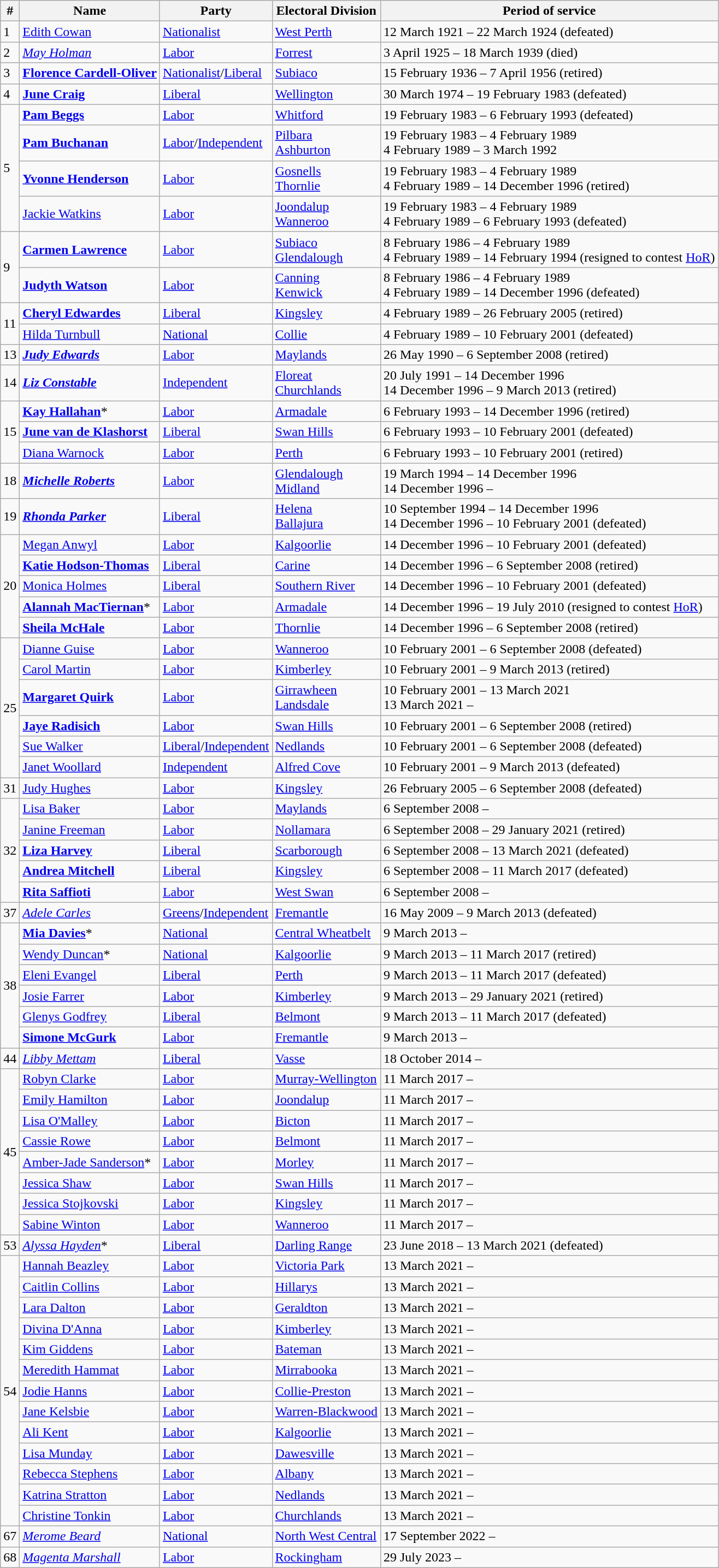<table class="wikitable">
<tr>
<th>#</th>
<th>Name</th>
<th>Party</th>
<th>Electoral Division</th>
<th>Period of service</th>
</tr>
<tr>
<td>1</td>
<td><a href='#'>Edith Cowan</a></td>
<td><a href='#'>Nationalist</a></td>
<td><a href='#'>West Perth</a></td>
<td>12 March 1921 – 22 March 1924 (defeated)</td>
</tr>
<tr>
<td>2</td>
<td><em><a href='#'>May Holman</a></em></td>
<td><a href='#'>Labor</a></td>
<td><a href='#'>Forrest</a></td>
<td>3 April 1925 – 18 March 1939 (died)</td>
</tr>
<tr>
<td>3</td>
<td><strong><a href='#'>Florence Cardell-Oliver</a></strong></td>
<td><a href='#'>Nationalist</a>/<a href='#'>Liberal</a></td>
<td><a href='#'>Subiaco</a></td>
<td>15 February 1936 – 7 April 1956 (retired)</td>
</tr>
<tr>
<td>4</td>
<td><strong><a href='#'>June Craig</a></strong></td>
<td><a href='#'>Liberal</a></td>
<td><a href='#'>Wellington</a></td>
<td>30 March 1974 – 19 February 1983 (defeated)</td>
</tr>
<tr>
<td rowspan=4>5</td>
<td><strong><a href='#'>Pam Beggs</a></strong></td>
<td><a href='#'>Labor</a></td>
<td><a href='#'>Whitford</a></td>
<td>19 February 1983 – 6 February 1993 (defeated)</td>
</tr>
<tr>
<td><strong><a href='#'>Pam Buchanan</a></strong></td>
<td><a href='#'>Labor</a>/<a href='#'>Independent</a></td>
<td><a href='#'>Pilbara</a> <br> <a href='#'>Ashburton</a></td>
<td>19 February 1983 – 4 February 1989 <br> 4 February 1989 – 3 March 1992</td>
</tr>
<tr>
<td><strong><a href='#'>Yvonne Henderson</a></strong></td>
<td><a href='#'>Labor</a></td>
<td><a href='#'>Gosnells</a> <br> <a href='#'>Thornlie</a></td>
<td>19 February 1983 – 4 February 1989 <br> 4 February 1989 – 14 December 1996 (retired)</td>
</tr>
<tr>
<td><a href='#'>Jackie Watkins</a></td>
<td><a href='#'>Labor</a></td>
<td><a href='#'>Joondalup</a> <br> <a href='#'>Wanneroo</a></td>
<td>19 February 1983 – 4 February 1989 <br> 4 February 1989 – 6 February 1993 (defeated)</td>
</tr>
<tr>
<td rowspan=2>9</td>
<td><strong><a href='#'>Carmen Lawrence</a></strong></td>
<td><a href='#'>Labor</a></td>
<td><a href='#'>Subiaco</a> <br> <a href='#'>Glendalough</a></td>
<td>8 February 1986 – 4 February 1989 <br> 4 February 1989 – 14 February 1994 (resigned to contest <a href='#'>HoR</a>)</td>
</tr>
<tr>
<td><strong><a href='#'>Judyth Watson</a></strong></td>
<td><a href='#'>Labor</a></td>
<td><a href='#'>Canning</a> <br> <a href='#'>Kenwick</a></td>
<td>8 February 1986 – 4 February 1989 <br> 4 February 1989 – 14 December 1996 (defeated)</td>
</tr>
<tr>
<td rowspan=2>11</td>
<td><strong><a href='#'>Cheryl Edwardes</a></strong></td>
<td><a href='#'>Liberal</a></td>
<td><a href='#'>Kingsley</a></td>
<td>4 February 1989 – 26 February 2005 (retired)</td>
</tr>
<tr>
<td><a href='#'>Hilda Turnbull</a></td>
<td><a href='#'>National</a></td>
<td><a href='#'>Collie</a></td>
<td>4 February 1989 – 10 February 2001 (defeated)</td>
</tr>
<tr>
<td>13</td>
<td><strong><em><a href='#'>Judy Edwards</a></em></strong></td>
<td><a href='#'>Labor</a></td>
<td><a href='#'>Maylands</a></td>
<td>26 May 1990 – 6 September 2008 (retired)</td>
</tr>
<tr>
<td>14</td>
<td><strong><em><a href='#'>Liz Constable</a></em></strong></td>
<td><a href='#'>Independent</a></td>
<td><a href='#'>Floreat</a> <br> <a href='#'>Churchlands</a></td>
<td>20 July 1991 – 14 December 1996 <br> 14 December 1996 – 9 March 2013 (retired)</td>
</tr>
<tr>
<td rowspan=3>15</td>
<td><strong><a href='#'>Kay Hallahan</a></strong>*</td>
<td><a href='#'>Labor</a></td>
<td><a href='#'>Armadale</a></td>
<td>6 February 1993 – 14 December 1996 (retired)</td>
</tr>
<tr>
<td><strong><a href='#'>June van de Klashorst</a></strong></td>
<td><a href='#'>Liberal</a></td>
<td><a href='#'>Swan Hills</a></td>
<td>6 February 1993 – 10 February 2001 (defeated)</td>
</tr>
<tr>
<td><a href='#'>Diana Warnock</a></td>
<td><a href='#'>Labor</a></td>
<td><a href='#'>Perth</a></td>
<td>6 February 1993 – 10 February 2001 (retired)</td>
</tr>
<tr>
<td>18</td>
<td><strong><em><a href='#'>Michelle Roberts</a></em></strong></td>
<td><a href='#'>Labor</a></td>
<td><a href='#'>Glendalough</a> <br> <a href='#'>Midland</a></td>
<td>19 March 1994 – 14 December 1996 <br> 14 December 1996 –</td>
</tr>
<tr>
<td>19</td>
<td><strong><em><a href='#'>Rhonda Parker</a></em></strong></td>
<td><a href='#'>Liberal</a></td>
<td><a href='#'>Helena</a> <br> <a href='#'>Ballajura</a></td>
<td>10 September 1994 – 14 December 1996 <br> 14 December 1996 – 10 February 2001 (defeated)</td>
</tr>
<tr>
<td rowspan=5>20</td>
<td><a href='#'>Megan Anwyl</a></td>
<td><a href='#'>Labor</a></td>
<td><a href='#'>Kalgoorlie</a></td>
<td>14 December 1996 – 10 February 2001 (defeated)</td>
</tr>
<tr>
<td><strong><a href='#'>Katie Hodson-Thomas</a></strong></td>
<td><a href='#'>Liberal</a></td>
<td><a href='#'>Carine</a></td>
<td>14 December 1996 – 6 September 2008 (retired)</td>
</tr>
<tr>
<td><a href='#'>Monica Holmes</a></td>
<td><a href='#'>Liberal</a></td>
<td><a href='#'>Southern River</a></td>
<td>14 December 1996 – 10 February 2001 (defeated)</td>
</tr>
<tr>
<td><strong><a href='#'>Alannah MacTiernan</a></strong>*</td>
<td><a href='#'>Labor</a></td>
<td><a href='#'>Armadale</a></td>
<td>14 December 1996 – 19 July 2010 (resigned to contest <a href='#'>HoR</a>)</td>
</tr>
<tr>
<td><strong><a href='#'>Sheila McHale</a></strong></td>
<td><a href='#'>Labor</a></td>
<td><a href='#'>Thornlie</a></td>
<td>14 December 1996 – 6 September 2008 (retired)</td>
</tr>
<tr>
<td rowspan=6>25</td>
<td><a href='#'>Dianne Guise</a></td>
<td><a href='#'>Labor</a></td>
<td><a href='#'>Wanneroo</a></td>
<td>10 February 2001 – 6 September 2008 (defeated)</td>
</tr>
<tr>
<td><a href='#'>Carol Martin</a></td>
<td><a href='#'>Labor</a></td>
<td><a href='#'>Kimberley</a></td>
<td>10 February 2001 – 9 March 2013 (retired)</td>
</tr>
<tr>
<td><strong><a href='#'>Margaret Quirk</a></strong></td>
<td><a href='#'>Labor</a></td>
<td><a href='#'>Girrawheen</a><br><a href='#'>Landsdale</a></td>
<td>10 February 2001 – 13 March 2021<br>13 March 2021 –</td>
</tr>
<tr>
<td><strong><a href='#'>Jaye Radisich</a></strong></td>
<td><a href='#'>Labor</a></td>
<td><a href='#'>Swan Hills</a></td>
<td>10 February 2001 – 6 September 2008 (retired)</td>
</tr>
<tr>
<td><a href='#'>Sue Walker</a></td>
<td><a href='#'>Liberal</a>/<a href='#'>Independent</a></td>
<td><a href='#'>Nedlands</a></td>
<td>10 February 2001 – 6 September 2008 (defeated)</td>
</tr>
<tr>
<td><a href='#'>Janet Woollard</a></td>
<td><a href='#'>Independent</a></td>
<td><a href='#'>Alfred Cove</a></td>
<td>10 February 2001 – 9 March 2013 (defeated)</td>
</tr>
<tr>
<td>31</td>
<td><a href='#'>Judy Hughes</a></td>
<td><a href='#'>Labor</a></td>
<td><a href='#'>Kingsley</a></td>
<td>26 February 2005 – 6 September 2008 (defeated)</td>
</tr>
<tr>
<td rowspan=5>32</td>
<td><a href='#'>Lisa Baker</a></td>
<td><a href='#'>Labor</a></td>
<td><a href='#'>Maylands</a></td>
<td>6 September 2008 –</td>
</tr>
<tr>
<td><a href='#'>Janine Freeman</a></td>
<td><a href='#'>Labor</a></td>
<td><a href='#'>Nollamara</a></td>
<td>6 September 2008 – 29 January 2021 (retired)</td>
</tr>
<tr>
<td><strong><a href='#'>Liza Harvey</a></strong></td>
<td><a href='#'>Liberal</a></td>
<td><a href='#'>Scarborough</a></td>
<td>6 September 2008 – 13 March 2021 (defeated)</td>
</tr>
<tr>
<td><strong><a href='#'>Andrea Mitchell</a></strong></td>
<td><a href='#'>Liberal</a></td>
<td><a href='#'>Kingsley</a></td>
<td>6 September 2008 – 11 March 2017 (defeated)</td>
</tr>
<tr>
<td><strong><a href='#'>Rita Saffioti</a></strong></td>
<td><a href='#'>Labor</a></td>
<td><a href='#'>West Swan</a></td>
<td>6 September 2008 –</td>
</tr>
<tr>
<td>37</td>
<td><em><a href='#'>Adele Carles</a></em></td>
<td><a href='#'>Greens</a>/<a href='#'>Independent</a></td>
<td><a href='#'>Fremantle</a></td>
<td>16 May 2009 – 9 March 2013 (defeated)</td>
</tr>
<tr>
<td rowspan=6>38</td>
<td><strong><a href='#'>Mia Davies</a></strong>*</td>
<td><a href='#'>National</a></td>
<td><a href='#'>Central Wheatbelt</a></td>
<td>9 March 2013 –</td>
</tr>
<tr>
<td><a href='#'>Wendy Duncan</a>*</td>
<td><a href='#'>National</a></td>
<td><a href='#'>Kalgoorlie</a></td>
<td>9 March 2013 – 11 March 2017 (retired)</td>
</tr>
<tr>
<td><a href='#'>Eleni Evangel</a></td>
<td><a href='#'>Liberal</a></td>
<td><a href='#'>Perth</a></td>
<td>9 March 2013 – 11 March 2017 (defeated)</td>
</tr>
<tr>
<td><a href='#'>Josie Farrer</a></td>
<td><a href='#'>Labor</a></td>
<td><a href='#'>Kimberley</a></td>
<td>9 March 2013 – 29 January 2021 (retired)</td>
</tr>
<tr>
<td><a href='#'>Glenys Godfrey</a></td>
<td><a href='#'>Liberal</a></td>
<td><a href='#'>Belmont</a></td>
<td>9 March 2013 – 11 March 2017 (defeated)</td>
</tr>
<tr>
<td><strong><a href='#'>Simone McGurk</a></strong></td>
<td><a href='#'>Labor</a></td>
<td><a href='#'>Fremantle</a></td>
<td>9 March 2013 –</td>
</tr>
<tr>
<td>44</td>
<td><em><a href='#'>Libby Mettam</a></em></td>
<td><a href='#'>Liberal</a></td>
<td><a href='#'>Vasse</a></td>
<td>18 October 2014 –</td>
</tr>
<tr>
<td rowspan=8>45</td>
<td><a href='#'>Robyn Clarke</a></td>
<td><a href='#'>Labor</a></td>
<td><a href='#'>Murray-Wellington</a></td>
<td>11 March 2017 –</td>
</tr>
<tr>
<td><a href='#'>Emily Hamilton</a></td>
<td><a href='#'>Labor</a></td>
<td><a href='#'>Joondalup</a></td>
<td>11 March 2017 –</td>
</tr>
<tr>
<td><a href='#'>Lisa O'Malley</a></td>
<td><a href='#'>Labor</a></td>
<td><a href='#'>Bicton</a></td>
<td>11 March 2017 –</td>
</tr>
<tr>
<td><a href='#'>Cassie Rowe</a></td>
<td><a href='#'>Labor</a></td>
<td><a href='#'>Belmont</a></td>
<td>11 March 2017 –</td>
</tr>
<tr>
<td><a href='#'>Amber-Jade Sanderson</a>*</td>
<td><a href='#'>Labor</a></td>
<td><a href='#'>Morley</a></td>
<td>11 March 2017 –</td>
</tr>
<tr>
<td><a href='#'>Jessica Shaw</a></td>
<td><a href='#'>Labor</a></td>
<td><a href='#'>Swan Hills</a></td>
<td>11 March 2017 –</td>
</tr>
<tr>
<td><a href='#'>Jessica Stojkovski</a></td>
<td><a href='#'>Labor</a></td>
<td><a href='#'>Kingsley</a></td>
<td>11 March 2017 –</td>
</tr>
<tr>
<td><a href='#'>Sabine Winton</a></td>
<td><a href='#'>Labor</a></td>
<td><a href='#'>Wanneroo</a></td>
<td>11 March 2017 –</td>
</tr>
<tr>
<td>53</td>
<td><em><a href='#'>Alyssa Hayden</a></em>*</td>
<td><a href='#'>Liberal</a></td>
<td><a href='#'>Darling Range</a></td>
<td>23 June 2018 – 13 March 2021 (defeated)</td>
</tr>
<tr>
<td rowspan=13>54</td>
<td><a href='#'>Hannah Beazley</a></td>
<td><a href='#'>Labor</a></td>
<td><a href='#'>Victoria Park</a></td>
<td>13 March 2021 –</td>
</tr>
<tr>
<td><a href='#'>Caitlin Collins</a></td>
<td><a href='#'>Labor</a></td>
<td><a href='#'>Hillarys</a></td>
<td>13 March 2021 –</td>
</tr>
<tr>
<td><a href='#'>Lara Dalton</a></td>
<td><a href='#'>Labor</a></td>
<td><a href='#'>Geraldton</a></td>
<td>13 March 2021 –</td>
</tr>
<tr>
<td><a href='#'>Divina D'Anna</a></td>
<td><a href='#'>Labor</a></td>
<td><a href='#'>Kimberley</a></td>
<td>13 March 2021 –</td>
</tr>
<tr>
<td><a href='#'>Kim Giddens</a></td>
<td><a href='#'>Labor</a></td>
<td><a href='#'>Bateman</a></td>
<td>13 March 2021 –</td>
</tr>
<tr>
<td><a href='#'>Meredith Hammat</a></td>
<td><a href='#'>Labor</a></td>
<td><a href='#'>Mirrabooka</a></td>
<td>13 March 2021 –</td>
</tr>
<tr>
<td><a href='#'>Jodie Hanns</a></td>
<td><a href='#'>Labor</a></td>
<td><a href='#'>Collie-Preston</a></td>
<td>13 March 2021 –</td>
</tr>
<tr>
<td><a href='#'>Jane Kelsbie</a></td>
<td><a href='#'>Labor</a></td>
<td><a href='#'>Warren-Blackwood</a></td>
<td>13 March 2021 –</td>
</tr>
<tr>
<td><a href='#'>Ali Kent</a></td>
<td><a href='#'>Labor</a></td>
<td><a href='#'>Kalgoorlie</a></td>
<td>13 March 2021 –</td>
</tr>
<tr>
<td><a href='#'>Lisa Munday</a></td>
<td><a href='#'>Labor</a></td>
<td><a href='#'>Dawesville</a></td>
<td>13 March 2021 –</td>
</tr>
<tr>
<td><a href='#'>Rebecca Stephens</a></td>
<td><a href='#'>Labor</a></td>
<td><a href='#'>Albany</a></td>
<td>13 March 2021 –</td>
</tr>
<tr>
<td><a href='#'>Katrina Stratton</a></td>
<td><a href='#'>Labor</a></td>
<td><a href='#'>Nedlands</a></td>
<td>13 March 2021 –</td>
</tr>
<tr>
<td><a href='#'>Christine Tonkin</a></td>
<td><a href='#'>Labor</a></td>
<td><a href='#'>Churchlands</a></td>
<td>13 March 2021 –</td>
</tr>
<tr>
<td>67</td>
<td><em><a href='#'>Merome Beard</a></em></td>
<td><a href='#'>National</a></td>
<td><a href='#'>North West Central</a></td>
<td>17 September 2022 –</td>
</tr>
<tr>
<td>68</td>
<td><em><a href='#'>Magenta Marshall</a></em></td>
<td><a href='#'>Labor</a></td>
<td><a href='#'>Rockingham</a></td>
<td>29 July 2023 –</td>
</tr>
</table>
